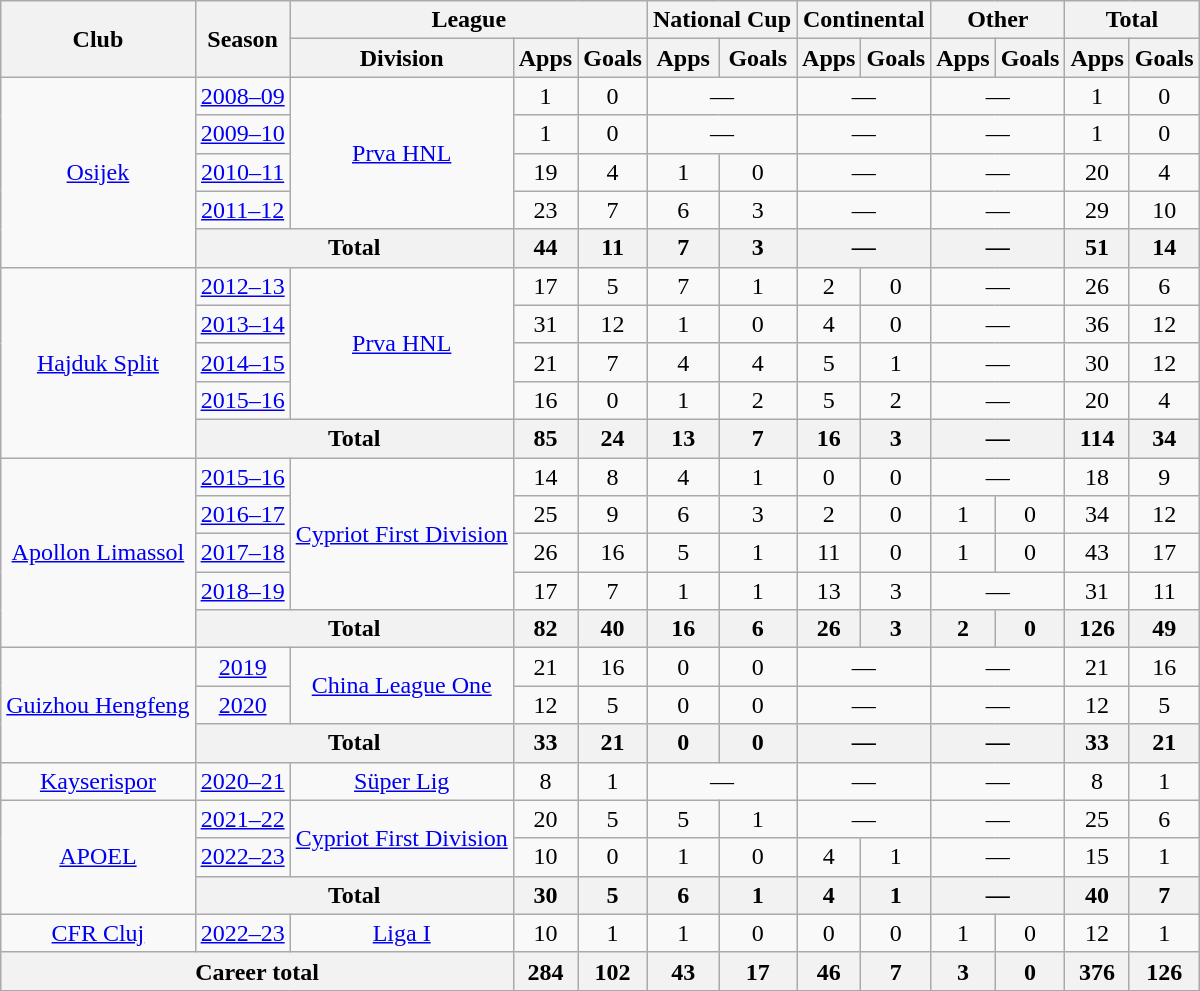<table class="wikitable" style="text-align: center">
<tr>
<th rowspan="2">Club</th>
<th rowspan="2">Season</th>
<th colspan="3">League</th>
<th colspan="2">National Cup</th>
<th colspan="2">Continental</th>
<th colspan="2">Other</th>
<th colspan="2">Total</th>
</tr>
<tr>
<th>Division</th>
<th>Apps</th>
<th>Goals</th>
<th>Apps</th>
<th>Goals</th>
<th>Apps</th>
<th>Goals</th>
<th>Apps</th>
<th>Goals</th>
<th>Apps</th>
<th>Goals</th>
</tr>
<tr>
<td rowspan=5><a href='#'>Osijek</a></td>
<td><a href='#'>2008–09</a></td>
<td rowspan=4><a href='#'>Prva HNL</a></td>
<td>1</td>
<td>0</td>
<td colspan="2">—</td>
<td colspan="2">—</td>
<td colspan="2">—</td>
<td>1</td>
<td>0</td>
</tr>
<tr>
<td><a href='#'>2009–10</a></td>
<td>1</td>
<td>0</td>
<td colspan="2">—</td>
<td colspan="2">—</td>
<td colspan="2">—</td>
<td>1</td>
<td>0</td>
</tr>
<tr>
<td><a href='#'>2010–11</a></td>
<td>19</td>
<td>4</td>
<td>1</td>
<td>0</td>
<td colspan="2">—</td>
<td colspan="2">—</td>
<td>20</td>
<td>4</td>
</tr>
<tr>
<td><a href='#'>2011–12</a></td>
<td>23</td>
<td>7</td>
<td>6</td>
<td>3</td>
<td colspan="2">—</td>
<td colspan="2">—</td>
<td>29</td>
<td>10</td>
</tr>
<tr>
<th colspan="2">Total</th>
<th>44</th>
<th>11</th>
<th>7</th>
<th>3</th>
<th colspan="2">—</th>
<th colspan="2">—</th>
<th>51</th>
<th>14</th>
</tr>
<tr>
<td rowspan=5><a href='#'>Hajduk Split</a></td>
<td><a href='#'>2012–13</a></td>
<td rowspan=4><a href='#'>Prva HNL</a></td>
<td>17</td>
<td>5</td>
<td>7</td>
<td>1</td>
<td>2</td>
<td>0</td>
<td colspan="2">—</td>
<td>26</td>
<td>6</td>
</tr>
<tr>
<td><a href='#'>2013–14</a></td>
<td>31</td>
<td>12</td>
<td>1</td>
<td>0</td>
<td>4</td>
<td>0</td>
<td colspan="2">—</td>
<td>36</td>
<td>12</td>
</tr>
<tr>
<td><a href='#'>2014–15</a></td>
<td>21</td>
<td>7</td>
<td>4</td>
<td>4</td>
<td>5</td>
<td>1</td>
<td colspan="2">—</td>
<td>30</td>
<td>12</td>
</tr>
<tr>
<td><a href='#'>2015–16</a></td>
<td>16</td>
<td>0</td>
<td>1</td>
<td>2</td>
<td>5</td>
<td>2</td>
<td colspan="2">—</td>
<td>20</td>
<td>4</td>
</tr>
<tr>
<th colspan="2">Total</th>
<th>85</th>
<th>24</th>
<th>13</th>
<th>7</th>
<th>16</th>
<th>3</th>
<th colspan="2">—</th>
<th>114</th>
<th>34</th>
</tr>
<tr>
<td rowspan=5><a href='#'>Apollon Limassol</a></td>
<td><a href='#'>2015–16</a></td>
<td rowspan=4><a href='#'>Cypriot First Division</a></td>
<td>14</td>
<td>8</td>
<td>4</td>
<td>1</td>
<td>0</td>
<td>0</td>
<td colspan="2">—</td>
<td>18</td>
<td>9</td>
</tr>
<tr>
<td><a href='#'>2016–17</a></td>
<td>25</td>
<td>9</td>
<td>6</td>
<td>3</td>
<td>2</td>
<td>0</td>
<td>1</td>
<td>0</td>
<td>34</td>
<td>12</td>
</tr>
<tr>
<td><a href='#'>2017–18</a></td>
<td>26</td>
<td>16</td>
<td>5</td>
<td>1</td>
<td>11</td>
<td>0</td>
<td>1</td>
<td>0</td>
<td>43</td>
<td>17</td>
</tr>
<tr>
<td><a href='#'>2018–19</a></td>
<td>17</td>
<td>7</td>
<td>1</td>
<td>1</td>
<td>13</td>
<td>3</td>
<td colspan="2">—</td>
<td>31</td>
<td>11</td>
</tr>
<tr>
<th colspan="2">Total</th>
<th>82</th>
<th>40</th>
<th>16</th>
<th>6</th>
<th>26</th>
<th>3</th>
<th>2</th>
<th>0</th>
<th>126</th>
<th>49</th>
</tr>
<tr>
<td rowspan=3><a href='#'>Guizhou Hengfeng</a></td>
<td><a href='#'>2019</a></td>
<td rowspan=2><a href='#'>China League One</a></td>
<td>21</td>
<td>16</td>
<td>0</td>
<td>0</td>
<td colspan="2">—</td>
<td colspan="2">—</td>
<td>21</td>
<td>16</td>
</tr>
<tr>
<td><a href='#'>2020</a></td>
<td>12</td>
<td>5</td>
<td>0</td>
<td>0</td>
<td colspan="2">—</td>
<td colspan="2">—</td>
<td>12</td>
<td>5</td>
</tr>
<tr>
<th colspan="2">Total</th>
<th>33</th>
<th>21</th>
<th>0</th>
<th>0</th>
<th colspan="2">—</th>
<th colspan="2">—</th>
<th>33</th>
<th>21</th>
</tr>
<tr>
<td><a href='#'>Kayserispor</a></td>
<td><a href='#'>2020–21</a></td>
<td><a href='#'>Süper Lig</a></td>
<td>8</td>
<td>1</td>
<td colspan="2">—</td>
<td colspan="2">—</td>
<td colspan="2">—</td>
<td>8</td>
<td>1</td>
</tr>
<tr>
<td rowspan="3"><a href='#'>APOEL</a></td>
<td><a href='#'>2021–22</a></td>
<td rowspan="2"><a href='#'>Cypriot First Division</a></td>
<td>20</td>
<td>5</td>
<td>5</td>
<td>1</td>
<td colspan="2">—</td>
<td colspan="2">—</td>
<td>25</td>
<td>6</td>
</tr>
<tr>
<td><a href='#'>2022–23</a></td>
<td>10</td>
<td>0</td>
<td>1</td>
<td>0</td>
<td>4</td>
<td>1</td>
<td colspan="2">—</td>
<td>15</td>
<td>1</td>
</tr>
<tr>
<th colspan="2">Total</th>
<th>30</th>
<th>5</th>
<th>6</th>
<th>1</th>
<th>4</th>
<th>1</th>
<th colspan="2">—</th>
<th>40</th>
<th>7</th>
</tr>
<tr>
<td><a href='#'>CFR Cluj</a></td>
<td><a href='#'>2022–23</a></td>
<td><a href='#'>Liga I</a></td>
<td>10</td>
<td>1</td>
<td>1</td>
<td>0</td>
<td>0</td>
<td>0</td>
<td>1</td>
<td>0</td>
<td>12</td>
<td>1</td>
</tr>
<tr>
<th colspan=3>Career total</th>
<th>284</th>
<th>102</th>
<th>43</th>
<th>17</th>
<th>46</th>
<th>7</th>
<th>3</th>
<th>0</th>
<th>376</th>
<th>126</th>
</tr>
</table>
